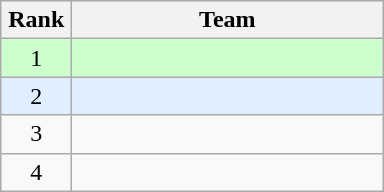<table class="wikitable" style="text-align: center;">
<tr>
<th width=40>Rank</th>
<th width=200>Team</th>
</tr>
<tr bgcolor=#ccffcc>
<td>1</td>
<td align=left></td>
</tr>
<tr bgcolor=#dfefff>
<td>2</td>
<td align=left></td>
</tr>
<tr>
<td>3</td>
<td align=left></td>
</tr>
<tr>
<td>4</td>
<td align=left></td>
</tr>
</table>
